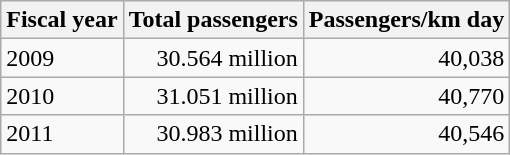<table class="wikitable">
<tr>
<th>Fiscal year</th>
<th>Total passengers</th>
<th>Passengers/km day</th>
</tr>
<tr>
<td>2009</td>
<td align = right>30.564 million</td>
<td align = right>40,038</td>
</tr>
<tr>
<td>2010</td>
<td align = right>31.051 million</td>
<td align = right>40,770</td>
</tr>
<tr>
<td>2011</td>
<td align = right>30.983 million</td>
<td align = right>40,546</td>
</tr>
</table>
